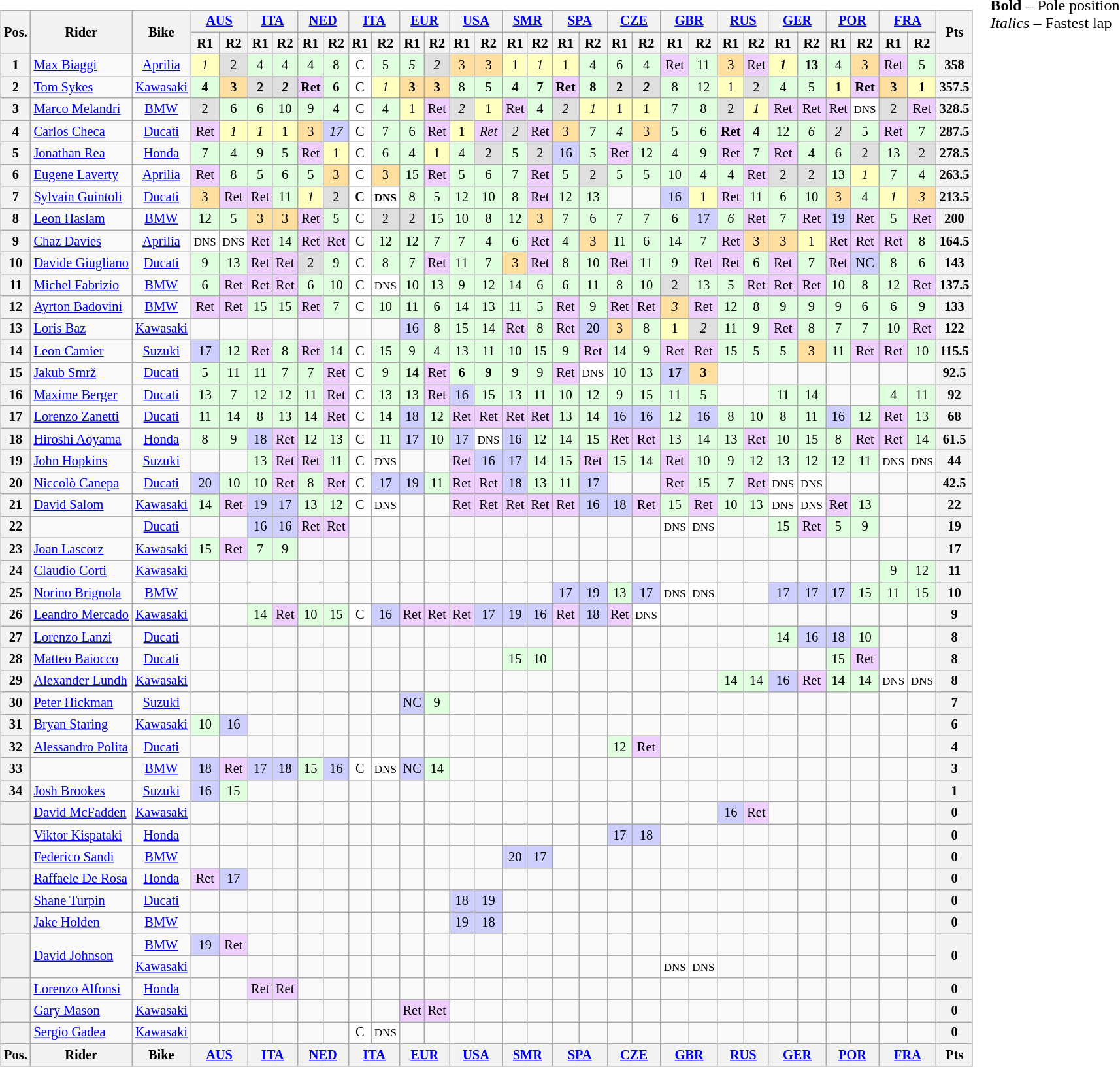<table>
<tr>
<td><br><table class="wikitable" style="font-size: 85%; text-align: center">
<tr valign="top">
<th valign="middle" rowspan=2>Pos.</th>
<th valign="middle" rowspan=2>Rider</th>
<th valign="middle" rowspan=2>Bike</th>
<th colspan=2><a href='#'>AUS</a><br></th>
<th colspan=2><a href='#'>ITA</a><br></th>
<th colspan=2><a href='#'>NED</a><br></th>
<th colspan=2><a href='#'>ITA</a><br></th>
<th colspan=2><a href='#'>EUR</a><br></th>
<th colspan=2><a href='#'>USA</a><br></th>
<th colspan=2><a href='#'>SMR</a><br></th>
<th colspan=2><a href='#'>SPA</a><br></th>
<th colspan=2><a href='#'>CZE</a><br></th>
<th colspan=2><a href='#'>GBR</a><br></th>
<th colspan=2><a href='#'>RUS</a><br></th>
<th colspan=2><a href='#'>GER</a><br></th>
<th colspan=2><a href='#'>POR</a><br></th>
<th colspan=2><a href='#'>FRA</a><br></th>
<th valign="middle" rowspan=2>Pts</th>
</tr>
<tr>
<th>R1</th>
<th>R2</th>
<th>R1</th>
<th>R2</th>
<th>R1</th>
<th>R2</th>
<th>R1</th>
<th>R2</th>
<th>R1</th>
<th>R2</th>
<th>R1</th>
<th>R2</th>
<th>R1</th>
<th>R2</th>
<th>R1</th>
<th>R2</th>
<th>R1</th>
<th>R2</th>
<th>R1</th>
<th>R2</th>
<th>R1</th>
<th>R2</th>
<th>R1</th>
<th>R2</th>
<th>R1</th>
<th>R2</th>
<th>R1</th>
<th>R2</th>
</tr>
<tr>
<th>1</th>
<td align="left"> <a href='#'>Max Biaggi</a></td>
<td><a href='#'>Aprilia</a></td>
<td style="background:#ffffbf;"><em>1</em></td>
<td style="background:#dfdfdf;">2</td>
<td style="background:#dfffdf;">4</td>
<td style="background:#dfffdf;">4</td>
<td style="background:#dfffdf;">4</td>
<td style="background:#dfffdf;">8</td>
<td style="background:#ffffff;">C</td>
<td style="background:#dfffdf;">5</td>
<td style="background:#dfffdf;"><em>5</em></td>
<td style="background:#dfdfdf;"><em>2</em></td>
<td style="background:#ffdf9f;">3</td>
<td style="background:#ffdf9f;">3</td>
<td style="background:#ffffbf;">1</td>
<td style="background:#ffffbf;"><em>1</em></td>
<td style="background:#ffffbf;">1</td>
<td style="background:#dfffdf;">4</td>
<td style="background:#dfffdf;">6</td>
<td style="background:#dfffdf;">4</td>
<td style="background:#efcfff;">Ret</td>
<td style="background:#dfffdf;">11</td>
<td style="background:#ffdf9f;">3</td>
<td style="background:#efcfff;">Ret</td>
<td style="background:#ffffbf;"><strong><em>1</em></strong></td>
<td style="background:#dfffdf;"><strong>13</strong></td>
<td style="background:#dfffdf;">4</td>
<td style="background:#ffdf9f;">3</td>
<td style="background:#efcfff;">Ret</td>
<td style="background:#dfffdf;">5</td>
<th>358</th>
</tr>
<tr>
<th>2</th>
<td align="left"> <a href='#'>Tom Sykes</a></td>
<td><a href='#'>Kawasaki</a></td>
<td style="background:#dfffdf;"><strong>4</strong></td>
<td style="background:#ffdf9f;"><strong>3</strong></td>
<td style="background:#dfdfdf;"><strong>2</strong></td>
<td style="background:#dfdfdf;"><strong><em>2</em></strong></td>
<td style="background:#efcfff;"><strong>Ret</strong></td>
<td style="background:#dfffdf;"><strong>6</strong></td>
<td style="background:#ffffff;">C</td>
<td style="background:#ffffbf;"><em>1</em></td>
<td style="background:#ffdf9f;"><strong>3</strong></td>
<td style="background:#ffdf9f;"><strong>3</strong></td>
<td style="background:#dfffdf;">8</td>
<td style="background:#dfffdf;">5</td>
<td style="background:#dfffdf;"><strong>4</strong></td>
<td style="background:#dfffdf;"><strong>7</strong></td>
<td style="background:#efcfff;"><strong>Ret</strong></td>
<td style="background:#dfffdf;"><strong>8</strong></td>
<td style="background:#dfdfdf;"><strong>2</strong></td>
<td style="background:#dfdfdf;"><strong><em>2</em></strong></td>
<td style="background:#dfffdf;">8</td>
<td style="background:#dfffdf;">12</td>
<td style="background:#ffffbf;">1</td>
<td style="background:#dfdfdf;">2</td>
<td style="background:#dfffdf;">4</td>
<td style="background:#dfffdf;">5</td>
<td style="background:#ffffbf;"><strong>1</strong></td>
<td style="background:#efcfff;"><strong>Ret</strong></td>
<td style="background:#ffdf9f;"><strong>3</strong></td>
<td style="background:#ffffbf;"><strong>1</strong></td>
<th>357.5</th>
</tr>
<tr>
<th>3</th>
<td align="left"> <a href='#'>Marco Melandri</a></td>
<td><a href='#'>BMW</a></td>
<td style="background:#dfdfdf;">2</td>
<td style="background:#dfffdf;">6</td>
<td style="background:#dfffdf;">6</td>
<td style="background:#dfffdf;">10</td>
<td style="background:#dfffdf;">9</td>
<td style="background:#dfffdf;">4</td>
<td style="background:#ffffff;">C</td>
<td style="background:#dfffdf;">4</td>
<td style="background:#ffffbf;">1</td>
<td style="background:#efcfff;">Ret</td>
<td style="background:#dfdfdf;"><em>2</em></td>
<td style="background:#ffffbf;">1</td>
<td style="background:#efcfff;">Ret</td>
<td style="background:#dfffdf;">4</td>
<td style="background:#dfdfdf;"><em>2</em></td>
<td style="background:#ffffbf;"><em>1</em></td>
<td style="background:#ffffbf;">1</td>
<td style="background:#ffffbf;">1</td>
<td style="background:#dfffdf;">7</td>
<td style="background:#dfffdf;">8</td>
<td style="background:#dfdfdf;">2</td>
<td style="background:#ffffbf;"><em>1</em></td>
<td style="background:#efcfff;">Ret</td>
<td style="background:#efcfff;">Ret</td>
<td style="background:#efcfff;">Ret</td>
<td style="background:#ffffff;"><small>DNS</small></td>
<td style="background:#dfdfdf;">2</td>
<td style="background:#efcfff;">Ret</td>
<th>328.5</th>
</tr>
<tr>
<th>4</th>
<td align="left"> <a href='#'>Carlos Checa</a></td>
<td><a href='#'>Ducati</a></td>
<td style="background:#efcfff;">Ret</td>
<td style="background:#ffffbf;"><em>1</em></td>
<td style="background:#ffffbf;"><em>1</em></td>
<td style="background:#ffffbf;">1</td>
<td style="background:#ffdf9f;">3</td>
<td style="background:#cfcfff;"><em>17</em></td>
<td style="background:#ffffff;">C</td>
<td style="background:#dfffdf;">7</td>
<td style="background:#dfffdf;">6</td>
<td style="background:#efcfff;">Ret</td>
<td style="background:#ffffbf;">1</td>
<td style="background:#efcfff;"><em>Ret</em></td>
<td style="background:#dfdfdf;"><em>2</em></td>
<td style="background:#efcfff;">Ret</td>
<td style="background:#ffdf9f;">3</td>
<td style="background:#dfffdf;">7</td>
<td style="background:#dfffdf;"><em>4</em></td>
<td style="background:#ffdf9f;">3</td>
<td style="background:#dfffdf;">5</td>
<td style="background:#dfffdf;">6</td>
<td style="background:#efcfff;"><strong>Ret</strong></td>
<td style="background:#dfffdf;"><strong>4</strong></td>
<td style="background:#dfffdf;">12</td>
<td style="background:#dfffdf;"><em>6</em></td>
<td style="background:#dfdfdf;"><em>2</em></td>
<td style="background:#dfffdf;">5</td>
<td style="background:#efcfff;">Ret</td>
<td style="background:#dfffdf;">7</td>
<th>287.5</th>
</tr>
<tr>
<th>5</th>
<td align="left"> <a href='#'>Jonathan Rea</a></td>
<td><a href='#'>Honda</a></td>
<td style="background:#dfffdf;">7</td>
<td style="background:#dfffdf;">4</td>
<td style="background:#dfffdf;">9</td>
<td style="background:#dfffdf;">5</td>
<td style="background:#efcfff;">Ret</td>
<td style="background:#ffffbf;">1</td>
<td style="background:#ffffff;">C</td>
<td style="background:#dfffdf;">6</td>
<td style="background:#dfffdf;">4</td>
<td style="background:#ffffbf;">1</td>
<td style="background:#dfffdf;">4</td>
<td style="background:#dfdfdf;">2</td>
<td style="background:#dfffdf;">5</td>
<td style="background:#dfdfdf;">2</td>
<td style="background:#cfcfff;">16</td>
<td style="background:#dfffdf;">5</td>
<td style="background:#efcfff;">Ret</td>
<td style="background:#dfffdf;">12</td>
<td style="background:#dfffdf;">4</td>
<td style="background:#dfffdf;">9</td>
<td style="background:#efcfff;">Ret</td>
<td style="background:#dfffdf;">7</td>
<td style="background:#efcfff;">Ret</td>
<td style="background:#dfffdf;">4</td>
<td style="background:#dfffdf;">6</td>
<td style="background:#dfdfdf;">2</td>
<td style="background:#dfffdf;">13</td>
<td style="background:#dfdfdf;">2</td>
<th>278.5</th>
</tr>
<tr>
<th>6</th>
<td align="left"> <a href='#'>Eugene Laverty</a></td>
<td><a href='#'>Aprilia</a></td>
<td style="background:#efcfff;">Ret</td>
<td style="background:#dfffdf;">8</td>
<td style="background:#dfffdf;">5</td>
<td style="background:#dfffdf;">6</td>
<td style="background:#dfffdf;">5</td>
<td style="background:#ffdf9f;">3</td>
<td style="background:#ffffff;">C</td>
<td style="background:#ffdf9f;">3</td>
<td style="background:#dfffdf;">15</td>
<td style="background:#efcfff;">Ret</td>
<td style="background:#dfffdf;">5</td>
<td style="background:#dfffdf;">6</td>
<td style="background:#dfffdf;">7</td>
<td style="background:#efcfff;">Ret</td>
<td style="background:#dfffdf;">5</td>
<td style="background:#dfdfdf;">2</td>
<td style="background:#dfffdf;">5</td>
<td style="background:#dfffdf;">5</td>
<td style="background:#dfffdf;">10</td>
<td style="background:#dfffdf;">4</td>
<td style="background:#dfffdf;">4</td>
<td style="background:#efcfff;">Ret</td>
<td style="background:#dfdfdf;">2</td>
<td style="background:#dfdfdf;">2</td>
<td style="background:#dfffdf;">13</td>
<td style="background:#ffffbf;"><em>1</em></td>
<td style="background:#dfffdf;">7</td>
<td style="background:#dfffdf;">4</td>
<th>263.5</th>
</tr>
<tr>
<th>7</th>
<td align="left"> <a href='#'>Sylvain Guintoli</a></td>
<td><a href='#'>Ducati</a></td>
<td style="background:#ffdf9f;">3</td>
<td style="background:#efcfff;">Ret</td>
<td style="background:#efcfff;">Ret</td>
<td style="background:#dfffdf;">11</td>
<td style="background:#ffffbf;"><em>1</em></td>
<td style="background:#dfdfdf;">2</td>
<td style="background:#FFFFFF;"><strong>C</strong></td>
<td style="background:#ffffff;"><small><strong>DNS</strong></small></td>
<td style="background:#dfffdf;">8</td>
<td style="background:#dfffdf;">5</td>
<td style="background:#dfffdf;">12</td>
<td style="background:#dfffdf;">10</td>
<td style="background:#dfffdf;">8</td>
<td style="background:#efcfff;">Ret</td>
<td style="background:#dfffdf;">12</td>
<td style="background:#dfffdf;">13</td>
<td></td>
<td></td>
<td style="background:#cfcfff;">16</td>
<td style="background:#ffffbf;">1</td>
<td style="background:#efcfff;">Ret</td>
<td style="background:#dfffdf;">11</td>
<td style="background:#dfffdf;">6</td>
<td style="background:#dfffdf;">10</td>
<td style="background:#ffdf9f;">3</td>
<td style="background:#dfffdf;">4</td>
<td style="background:#ffffbf;"><em>1</em></td>
<td style="background:#ffdf9f;"><em>3</em></td>
<th>213.5</th>
</tr>
<tr>
<th>8</th>
<td align="left"> <a href='#'>Leon Haslam</a></td>
<td><a href='#'>BMW</a></td>
<td style="background:#dfffdf;">12</td>
<td style="background:#dfffdf;">5</td>
<td style="background:#ffdf9f;">3</td>
<td style="background:#ffdf9f;">3</td>
<td style="background:#efcfff;">Ret</td>
<td style="background:#dfffdf;">5</td>
<td style="background:#ffffff;">C</td>
<td style="background:#dfdfdf;">2</td>
<td style="background:#dfdfdf;">2</td>
<td style="background:#dfffdf;">15</td>
<td style="background:#dfffdf;">10</td>
<td style="background:#dfffdf;">8</td>
<td style="background:#dfffdf;">12</td>
<td style="background:#ffdf9f;">3</td>
<td style="background:#dfffdf;">7</td>
<td style="background:#dfffdf;">6</td>
<td style="background:#dfffdf;">7</td>
<td style="background:#dfffdf;">7</td>
<td style="background:#dfffdf;">6</td>
<td style="background:#cfcfff;">17</td>
<td style="background:#dfffdf;"><em>6</em></td>
<td style="background:#efcfff;">Ret</td>
<td style="background:#dfffdf;">7</td>
<td style="background:#efcfff;">Ret</td>
<td style="background:#cfcfff;">19</td>
<td style="background:#efcfff;">Ret</td>
<td style="background:#dfffdf;">5</td>
<td style="background:#efcfff;">Ret</td>
<th>200</th>
</tr>
<tr>
<th>9</th>
<td align="left"> <a href='#'>Chaz Davies</a></td>
<td><a href='#'>Aprilia</a></td>
<td style="background:#FFFFFF;"><small>DNS</small></td>
<td style="background:#FFFFFF;"><small>DNS</small></td>
<td style="background:#efcfff;">Ret</td>
<td style="background:#dfffdf;">14</td>
<td style="background:#efcfff;">Ret</td>
<td style="background:#efcfff;">Ret</td>
<td style="background:#ffffff;">C</td>
<td style="background:#dfffdf;">12</td>
<td style="background:#dfffdf;">12</td>
<td style="background:#dfffdf;">7</td>
<td style="background:#dfffdf;">7</td>
<td style="background:#dfffdf;">4</td>
<td style="background:#dfffdf;">6</td>
<td style="background:#efcfff;">Ret</td>
<td style="background:#dfffdf;">4</td>
<td style="background:#ffdf9f;">3</td>
<td style="background:#dfffdf;">11</td>
<td style="background:#dfffdf;">6</td>
<td style="background:#dfffdf;">14</td>
<td style="background:#dfffdf;">7</td>
<td style="background:#efcfff;">Ret</td>
<td style="background:#ffdf9f;">3</td>
<td style="background:#ffdf9f;">3</td>
<td style="background:#ffffbf;">1</td>
<td style="background:#efcfff;">Ret</td>
<td style="background:#efcfff;">Ret</td>
<td style="background:#efcfff;">Ret</td>
<td style="background:#dfffdf;">8</td>
<th>164.5</th>
</tr>
<tr>
<th>10</th>
<td align="left"> <a href='#'>Davide Giugliano</a></td>
<td><a href='#'>Ducati</a></td>
<td style="background:#dfffdf;">9</td>
<td style="background:#dfffdf;">13</td>
<td style="background:#efcfff;">Ret</td>
<td style="background:#efcfff;">Ret</td>
<td style="background:#dfdfdf;">2</td>
<td style="background:#dfffdf;">9</td>
<td style="background:#ffffff;">C</td>
<td style="background:#dfffdf;">8</td>
<td style="background:#dfffdf;">7</td>
<td style="background:#efcfff;">Ret</td>
<td style="background:#dfffdf;">11</td>
<td style="background:#dfffdf;">7</td>
<td style="background:#ffdf9f;">3</td>
<td style="background:#efcfff;">Ret</td>
<td style="background:#dfffdf;">8</td>
<td style="background:#dfffdf;">10</td>
<td style="background:#efcfff;">Ret</td>
<td style="background:#dfffdf;">11</td>
<td style="background:#dfffdf;">9</td>
<td style="background:#efcfff;">Ret</td>
<td style="background:#efcfff;">Ret</td>
<td style="background:#dfffdf;">6</td>
<td style="background:#efcfff;">Ret</td>
<td style="background:#dfffdf;">7</td>
<td style="background:#efcfff;">Ret</td>
<td style="background:#cfcfff;">NC</td>
<td style="background:#dfffdf;">8</td>
<td style="background:#dfffdf;">6</td>
<th>143</th>
</tr>
<tr>
<th>11</th>
<td align="left"> <a href='#'>Michel Fabrizio</a></td>
<td><a href='#'>BMW</a></td>
<td style="background:#dfffdf;">6</td>
<td style="background:#efcfff;">Ret</td>
<td style="background:#efcfff;">Ret</td>
<td style="background:#efcfff;">Ret</td>
<td style="background:#dfffdf;">6</td>
<td style="background:#dfffdf;">10</td>
<td style="background:#FFFFFF;">C</td>
<td style="background:#ffffff;"><small>DNS</small></td>
<td style="background:#dfffdf;">10</td>
<td style="background:#dfffdf;">13</td>
<td style="background:#dfffdf;">9</td>
<td style="background:#dfffdf;">12</td>
<td style="background:#dfffdf;">14</td>
<td style="background:#dfffdf;">6</td>
<td style="background:#dfffdf;">6</td>
<td style="background:#dfffdf;">11</td>
<td style="background:#dfffdf;">8</td>
<td style="background:#dfffdf;">10</td>
<td style="background:#dfdfdf;">2</td>
<td style="background:#dfffdf;">13</td>
<td style="background:#dfffdf;">5</td>
<td style="background:#efcfff;">Ret</td>
<td style="background:#efcfff;">Ret</td>
<td style="background:#efcfff;">Ret</td>
<td style="background:#dfffdf;">10</td>
<td style="background:#dfffdf;">8</td>
<td style="background:#dfffdf;">12</td>
<td style="background:#efcfff;">Ret</td>
<th>137.5</th>
</tr>
<tr>
<th>12</th>
<td align="left"> <a href='#'>Ayrton Badovini</a></td>
<td><a href='#'>BMW</a></td>
<td style="background:#efcfff;">Ret</td>
<td style="background:#efcfff;">Ret</td>
<td style="background:#dfffdf;">15</td>
<td style="background:#dfffdf;">15</td>
<td style="background:#efcfff;">Ret</td>
<td style="background:#dfffdf;">7</td>
<td style="background:#ffffff;">C</td>
<td style="background:#dfffdf;">10</td>
<td style="background:#dfffdf;">11</td>
<td style="background:#dfffdf;">6</td>
<td style="background:#dfffdf;">14</td>
<td style="background:#dfffdf;">13</td>
<td style="background:#dfffdf;">11</td>
<td style="background:#dfffdf;">5</td>
<td style="background:#efcfff;">Ret</td>
<td style="background:#dfffdf;">9</td>
<td style="background:#efcfff;">Ret</td>
<td style="background:#efcfff;">Ret</td>
<td style="background:#ffdf9f;"><em>3</em></td>
<td style="background:#efcfff;">Ret</td>
<td style="background:#dfffdf;">12</td>
<td style="background:#dfffdf;">8</td>
<td style="background:#dfffdf;">9</td>
<td style="background:#dfffdf;">9</td>
<td style="background:#dfffdf;">9</td>
<td style="background:#dfffdf;">6</td>
<td style="background:#dfffdf;">6</td>
<td style="background:#dfffdf;">9</td>
<th>133</th>
</tr>
<tr>
<th>13</th>
<td align="left"> <a href='#'>Loris Baz</a></td>
<td><a href='#'>Kawasaki</a></td>
<td></td>
<td></td>
<td></td>
<td></td>
<td></td>
<td></td>
<td></td>
<td></td>
<td style="background:#CFCFFF;">16</td>
<td style="background:#dfffdf;">8</td>
<td style="background:#dfffdf;">15</td>
<td style="background:#dfffdf;">14</td>
<td style="background:#efcfff;">Ret</td>
<td style="background:#dfffdf;">8</td>
<td style="background:#efcfff;">Ret</td>
<td style="background:#CFCFFF;">20</td>
<td style="background:#ffdf9f;">3</td>
<td style="background:#dfffdf;">8</td>
<td style="background:#ffffbf;">1</td>
<td style="background:#dfdfdf;"><em>2</em></td>
<td style="background:#dfffdf;">11</td>
<td style="background:#dfffdf;">9</td>
<td style="background:#efcfff;">Ret</td>
<td style="background:#dfffdf;">8</td>
<td style="background:#dfffdf;">7</td>
<td style="background:#dfffdf;">7</td>
<td style="background:#dfffdf;">10</td>
<td style="background:#efcfff;">Ret</td>
<th>122</th>
</tr>
<tr>
<th>14</th>
<td align="left"> <a href='#'>Leon Camier</a></td>
<td><a href='#'>Suzuki</a></td>
<td style="background:#cfcfff;">17</td>
<td style="background:#dfffdf;">12</td>
<td style="background:#efcfff;">Ret</td>
<td style="background:#dfffdf;">8</td>
<td style="background:#efcfff;">Ret</td>
<td style="background:#dfffdf;">14</td>
<td style="background:#ffffff;">C</td>
<td style="background:#dfffdf;">15</td>
<td style="background:#dfffdf;">9</td>
<td style="background:#dfffdf;">4</td>
<td style="background:#dfffdf;">13</td>
<td style="background:#dfffdf;">11</td>
<td style="background:#dfffdf;">10</td>
<td style="background:#dfffdf;">15</td>
<td style="background:#dfffdf;">9</td>
<td style="background:#efcfff;">Ret</td>
<td style="background:#dfffdf;">14</td>
<td style="background:#dfffdf;">9</td>
<td style="background:#efcfff;">Ret</td>
<td style="background:#efcfff;">Ret</td>
<td style="background:#dfffdf;">15</td>
<td style="background:#dfffdf;">5</td>
<td style="background:#dfffdf;">5</td>
<td style="background:#ffdf9f;">3</td>
<td style="background:#dfffdf;">11</td>
<td style="background:#efcfff;">Ret</td>
<td style="background:#efcfff;">Ret</td>
<td style="background:#dfffdf;">10</td>
<th>115.5</th>
</tr>
<tr>
<th>15</th>
<td align="left"> <a href='#'>Jakub Smrž</a></td>
<td><a href='#'>Ducati</a></td>
<td style="background:#dfffdf;">5</td>
<td style="background:#dfffdf;">11</td>
<td style="background:#dfffdf;">11</td>
<td style="background:#dfffdf;">7</td>
<td style="background:#dfffdf;">7</td>
<td style="background:#efcfff;">Ret</td>
<td style="background:#ffffff;">C</td>
<td style="background:#dfffdf;">9</td>
<td style="background:#dfffdf;">14</td>
<td style="background:#efcfff;">Ret</td>
<td style="background:#dfffdf;"><strong>6</strong></td>
<td style="background:#dfffdf;"><strong>9</strong></td>
<td style="background:#dfffdf;">9</td>
<td style="background:#dfffdf;">9</td>
<td style="background:#efcfff;">Ret</td>
<td style="background:#FFFFFF;"><small>DNS</small></td>
<td style="background:#dfffdf;">10</td>
<td style="background:#dfffdf;">13</td>
<td style="background:#cfcfff;"><strong>17</strong></td>
<td style="background:#ffdf9f;"><strong>3</strong></td>
<td></td>
<td></td>
<td></td>
<td></td>
<td></td>
<td></td>
<td></td>
<td></td>
<th>92.5</th>
</tr>
<tr>
<th>16</th>
<td align="left"> <a href='#'>Maxime Berger</a></td>
<td><a href='#'>Ducati</a></td>
<td style="background:#dfffdf;">13</td>
<td style="background:#dfffdf;">7</td>
<td style="background:#dfffdf;">12</td>
<td style="background:#dfffdf;">12</td>
<td style="background:#dfffdf;">11</td>
<td style="background:#efcfff;">Ret</td>
<td style="background:#ffffff;">C</td>
<td style="background:#dfffdf;">13</td>
<td style="background:#dfffdf;">13</td>
<td style="background:#efcfff;">Ret</td>
<td style="background:#cfcfff;">16</td>
<td style="background:#dfffdf;">15</td>
<td style="background:#dfffdf;">13</td>
<td style="background:#dfffdf;">11</td>
<td style="background:#dfffdf;">10</td>
<td style="background:#dfffdf;">12</td>
<td style="background:#dfffdf;">9</td>
<td style="background:#dfffdf;">15</td>
<td style="background:#dfffdf;">11</td>
<td style="background:#dfffdf;">5</td>
<td></td>
<td></td>
<td style="background:#dfffdf;">11</td>
<td style="background:#dfffdf;">14</td>
<td></td>
<td></td>
<td style="background:#dfffdf;">4</td>
<td style="background:#dfffdf;">11</td>
<th>92</th>
</tr>
<tr>
<th>17</th>
<td align="left"> <a href='#'>Lorenzo Zanetti</a></td>
<td><a href='#'>Ducati</a></td>
<td style="background:#dfffdf;">11</td>
<td style="background:#dfffdf;">14</td>
<td style="background:#dfffdf;">8</td>
<td style="background:#dfffdf;">13</td>
<td style="background:#dfffdf;">14</td>
<td style="background:#efcfff;">Ret</td>
<td style="background:#ffffff;">C</td>
<td style="background:#dfffdf;">14</td>
<td style="background:#cfcfff;">18</td>
<td style="background:#dfffdf;">12</td>
<td style="background:#efcfff;">Ret</td>
<td style="background:#efcfff;">Ret</td>
<td style="background:#efcfff;">Ret</td>
<td style="background:#efcfff;">Ret</td>
<td style="background:#dfffdf;">13</td>
<td style="background:#dfffdf;">14</td>
<td style="background:#cfcfff;">16</td>
<td style="background:#cfcfff;">16</td>
<td style="background:#dfffdf;">12</td>
<td style="background:#cfcfff;">16</td>
<td style="background:#dfffdf;">8</td>
<td style="background:#dfffdf;">10</td>
<td style="background:#dfffdf;">8</td>
<td style="background:#dfffdf;">11</td>
<td style="background:#cfcfff;">16</td>
<td style="background:#dfffdf;">12</td>
<td style="background:#efcfff;">Ret</td>
<td style="background:#dfffdf;">13</td>
<th>68</th>
</tr>
<tr>
<th>18</th>
<td align="left"> <a href='#'>Hiroshi Aoyama</a></td>
<td><a href='#'>Honda</a></td>
<td style="background:#dfffdf;">8</td>
<td style="background:#dfffdf;">9</td>
<td style="background:#cfcfff;">18</td>
<td style="background:#efcfff;">Ret</td>
<td style="background:#dfffdf;">12</td>
<td style="background:#dfffdf;">13</td>
<td style="background:#ffffff;">C</td>
<td style="background:#dfffdf;">11</td>
<td style="background:#cfcfff;">17</td>
<td style="background:#dfffdf;">10</td>
<td style="background:#cfcfff;">17</td>
<td style="background:#ffffff;"><small>DNS</small></td>
<td style="background:#cfcfff;">16</td>
<td style="background:#dfffdf;">12</td>
<td style="background:#dfffdf;">14</td>
<td style="background:#dfffdf;">15</td>
<td style="background:#efcfff;">Ret</td>
<td style="background:#efcfff;">Ret</td>
<td style="background:#dfffdf;">13</td>
<td style="background:#dfffdf;">14</td>
<td style="background:#dfffdf;">13</td>
<td style="background:#efcfff;">Ret</td>
<td style="background:#dfffdf;">10</td>
<td style="background:#dfffdf;">15</td>
<td style="background:#dfffdf;">8</td>
<td style="background:#efcfff;">Ret</td>
<td style="background:#efcfff;">Ret</td>
<td style="background:#dfffdf;">14</td>
<th>61.5</th>
</tr>
<tr>
<th>19</th>
<td align="left"> <a href='#'>John Hopkins</a></td>
<td><a href='#'>Suzuki</a></td>
<td></td>
<td></td>
<td style="background:#dfffdf;">13</td>
<td style="background:#efcfff;">Ret</td>
<td style="background:#efcfff;">Ret</td>
<td style="background:#dfffdf;">11</td>
<td style="background:#FFFFFF;">C</td>
<td style="background:#FFFFFF;"><small>DNS</small></td>
<td></td>
<td></td>
<td style="background:#efcfff;">Ret</td>
<td style="background:#cfcfff;">16</td>
<td style="background:#cfcfff;">17</td>
<td style="background:#dfffdf;">14</td>
<td style="background:#dfffdf;">15</td>
<td style="background:#efcfff;">Ret</td>
<td style="background:#dfffdf;">15</td>
<td style="background:#dfffdf;">14</td>
<td style="background:#efcfff;">Ret</td>
<td style="background:#dfffdf;">10</td>
<td style="background:#dfffdf;">9</td>
<td style="background:#dfffdf;">12</td>
<td style="background:#dfffdf;">13</td>
<td style="background:#dfffdf;">12</td>
<td style="background:#dfffdf;">12</td>
<td style="background:#dfffdf;">11</td>
<td style="background:#FFFFFF;"><small>DNS</small></td>
<td style="background:#FFFFFF;"><small>DNS</small></td>
<th>44</th>
</tr>
<tr>
<th>20</th>
<td align="left"> <a href='#'>Niccolò Canepa</a></td>
<td><a href='#'>Ducati</a></td>
<td style="background:#cfcfff;">20</td>
<td style="background:#dfffdf;">10</td>
<td style="background:#dfffdf;">10</td>
<td style="background:#efcfff;">Ret</td>
<td style="background:#dfffdf;">8</td>
<td style="background:#efcfff;">Ret</td>
<td style="background:#ffffff;">C</td>
<td style="background:#cfcfff;">17</td>
<td style="background:#cfcfff;">19</td>
<td style="background:#dfffdf;">11</td>
<td style="background:#efcfff;">Ret</td>
<td style="background:#efcfff;">Ret</td>
<td style="background:#cfcfff;">18</td>
<td style="background:#dfffdf;">13</td>
<td style="background:#dfffdf;">11</td>
<td style="background:#cfcfff;">17</td>
<td></td>
<td></td>
<td style="background:#efcfff;">Ret</td>
<td style="background:#dfffdf;">15</td>
<td style="background:#dfffdf;">7</td>
<td style="background:#efcfff;">Ret</td>
<td style="background:#FFFFFF;"><small>DNS</small></td>
<td style="background:#FFFFFF;"><small>DNS</small></td>
<td></td>
<td></td>
<td></td>
<td></td>
<th>42.5</th>
</tr>
<tr>
<th>21</th>
<td align="left"> <a href='#'>David Salom</a></td>
<td><a href='#'>Kawasaki</a></td>
<td style="background:#dfffdf;">14</td>
<td style="background:#efcfff;">Ret</td>
<td style="background:#cfcfff;">19</td>
<td style="background:#cfcfff;">17</td>
<td style="background:#dfffdf;">13</td>
<td style="background:#dfffdf;">12</td>
<td style="background:#FFFFFF;">C</td>
<td style="background:#FFFFFF;"><small>DNS</small></td>
<td></td>
<td></td>
<td style="background:#efcfff;">Ret</td>
<td style="background:#efcfff;">Ret</td>
<td style="background:#efcfff;">Ret</td>
<td style="background:#efcfff;">Ret</td>
<td style="background:#efcfff;">Ret</td>
<td style="background:#cfcfff;">16</td>
<td style="background:#cfcfff;">18</td>
<td style="background:#efcfff;">Ret</td>
<td style="background:#dfffdf;">15</td>
<td style="background:#efcfff;">Ret</td>
<td style="background:#dfffdf;">10</td>
<td style="background:#dfffdf;">13</td>
<td style="background:#FFFFFF;"><small>DNS</small></td>
<td style="background:#FFFFFF;"><small>DNS</small></td>
<td style="background:#efcfff;">Ret</td>
<td style="background:#dfffdf;">13</td>
<td></td>
<td></td>
<th>22</th>
</tr>
<tr>
<th>22</th>
<td align="left"></td>
<td><a href='#'>Ducati</a></td>
<td></td>
<td></td>
<td style="background:#cfcfff;">16</td>
<td style="background:#cfcfff;">16</td>
<td style="background:#efcfff;">Ret</td>
<td style="background:#efcfff;">Ret</td>
<td></td>
<td></td>
<td></td>
<td></td>
<td></td>
<td></td>
<td></td>
<td></td>
<td></td>
<td></td>
<td></td>
<td></td>
<td style="background:#FFFFFF;"><small>DNS</small></td>
<td style="background:#ffffff;"><small>DNS</small></td>
<td></td>
<td></td>
<td style="background:#dfffdf;">15</td>
<td style="background:#efcfff;">Ret</td>
<td style="background:#dfffdf;">5</td>
<td style="background:#dfffdf;">9</td>
<td></td>
<td></td>
<th>19</th>
</tr>
<tr>
<th>23</th>
<td align="left"> <a href='#'>Joan Lascorz</a></td>
<td><a href='#'>Kawasaki</a></td>
<td style="background:#dfffdf;">15</td>
<td style="background:#efcfff;">Ret</td>
<td style="background:#dfffdf;">7</td>
<td style="background:#dfffdf;">9</td>
<td></td>
<td></td>
<td></td>
<td></td>
<td></td>
<td></td>
<td></td>
<td></td>
<td></td>
<td></td>
<td></td>
<td></td>
<td></td>
<td></td>
<td></td>
<td></td>
<td></td>
<td></td>
<td></td>
<td></td>
<td></td>
<td></td>
<td></td>
<td></td>
<th>17</th>
</tr>
<tr>
<th>24</th>
<td align="left"> <a href='#'>Claudio Corti</a></td>
<td><a href='#'>Kawasaki</a></td>
<td></td>
<td></td>
<td></td>
<td></td>
<td></td>
<td></td>
<td></td>
<td></td>
<td></td>
<td></td>
<td></td>
<td></td>
<td></td>
<td></td>
<td></td>
<td></td>
<td></td>
<td></td>
<td></td>
<td></td>
<td></td>
<td></td>
<td></td>
<td></td>
<td></td>
<td></td>
<td style="background:#dfffdf;">9</td>
<td style="background:#dfffdf;">12</td>
<th>11</th>
</tr>
<tr>
<th>25</th>
<td align="left"> <a href='#'>Norino Brignola</a></td>
<td><a href='#'>BMW</a></td>
<td></td>
<td></td>
<td></td>
<td></td>
<td></td>
<td></td>
<td></td>
<td></td>
<td></td>
<td></td>
<td></td>
<td></td>
<td></td>
<td></td>
<td style="background:#cfcfff;">17</td>
<td style="background:#cfcfff;">19</td>
<td style="background:#dfffdf;">13</td>
<td style="background:#cfcfff;">17</td>
<td style="background:#ffffff;"><small>DNS</small></td>
<td style="background:#ffffff;"><small>DNS</small></td>
<td></td>
<td></td>
<td style="background:#cfcfff;">17</td>
<td style="background:#cfcfff;">17</td>
<td style="background:#cfcfff;">17</td>
<td style="background:#dfffdf;">15</td>
<td style="background:#dfffdf;">11</td>
<td style="background:#dfffdf;">15</td>
<th>10</th>
</tr>
<tr>
<th>26</th>
<td align="left"> <a href='#'>Leandro Mercado</a></td>
<td><a href='#'>Kawasaki</a></td>
<td></td>
<td></td>
<td style="background:#dfffdf;">14</td>
<td style="background:#efcfff;">Ret</td>
<td style="background:#dfffdf;">10</td>
<td style="background:#dfffdf;">15</td>
<td style="background:#ffffff;">C</td>
<td style="background:#cfcfff;">16</td>
<td style="background:#efcfff;">Ret</td>
<td style="background:#efcfff;">Ret</td>
<td style="background:#efcfff;">Ret</td>
<td style="background:#cfcfff;">17</td>
<td style="background:#cfcfff;">19</td>
<td style="background:#cfcfff;">16</td>
<td style="background:#efcfff;">Ret</td>
<td style="background:#cfcfff;">18</td>
<td style="background:#efcfff;">Ret</td>
<td style="background:#ffffff;"><small>DNS</small></td>
<td></td>
<td></td>
<td></td>
<td></td>
<td></td>
<td></td>
<td></td>
<td></td>
<td></td>
<td></td>
<th>9</th>
</tr>
<tr>
<th>27</th>
<td align="left"> <a href='#'>Lorenzo Lanzi</a></td>
<td><a href='#'>Ducati</a></td>
<td></td>
<td></td>
<td></td>
<td></td>
<td></td>
<td></td>
<td></td>
<td></td>
<td></td>
<td></td>
<td></td>
<td></td>
<td></td>
<td></td>
<td></td>
<td></td>
<td></td>
<td></td>
<td></td>
<td></td>
<td></td>
<td></td>
<td style="background:#dfffdf;">14</td>
<td style="background:#cfcfff;">16</td>
<td style="background:#cfcfff;">18</td>
<td style="background:#dfffdf;">10</td>
<td></td>
<td></td>
<th>8</th>
</tr>
<tr>
<th>28</th>
<td align="left"> <a href='#'>Matteo Baiocco</a></td>
<td><a href='#'>Ducati</a></td>
<td></td>
<td></td>
<td></td>
<td></td>
<td></td>
<td></td>
<td></td>
<td></td>
<td></td>
<td></td>
<td></td>
<td></td>
<td style="background:#dfffdf;">15</td>
<td style="background:#dfffdf;">10</td>
<td></td>
<td></td>
<td></td>
<td></td>
<td></td>
<td></td>
<td></td>
<td></td>
<td></td>
<td></td>
<td style="background:#dfffdf;">15</td>
<td style="background:#efcfff;">Ret</td>
<td></td>
<td></td>
<th>8</th>
</tr>
<tr>
<th>29</th>
<td align="left"> <a href='#'>Alexander Lundh</a></td>
<td><a href='#'>Kawasaki</a></td>
<td></td>
<td></td>
<td></td>
<td></td>
<td></td>
<td></td>
<td></td>
<td></td>
<td></td>
<td></td>
<td></td>
<td></td>
<td></td>
<td></td>
<td></td>
<td></td>
<td></td>
<td></td>
<td></td>
<td></td>
<td style="background:#dfffdf;">14</td>
<td style="background:#dfffdf;">14</td>
<td style="background:#cfcfff;">16</td>
<td style="background:#efcfff;">Ret</td>
<td style="background:#dfffdf;">14</td>
<td style="background:#dfffdf;">14</td>
<td style="background:#FFFFFF;"><small>DNS</small></td>
<td style="background:#FFFFFF;"><small>DNS</small></td>
<th>8</th>
</tr>
<tr>
<th>30</th>
<td align="left"> <a href='#'>Peter Hickman</a></td>
<td><a href='#'>Suzuki</a></td>
<td></td>
<td></td>
<td></td>
<td></td>
<td></td>
<td></td>
<td></td>
<td></td>
<td style="background:#CFCFFF;">NC</td>
<td style="background:#dfffdf;">9</td>
<td></td>
<td></td>
<td></td>
<td></td>
<td></td>
<td></td>
<td></td>
<td></td>
<td></td>
<td></td>
<td></td>
<td></td>
<td></td>
<td></td>
<td></td>
<td></td>
<td></td>
<td></td>
<th>7</th>
</tr>
<tr>
<th>31</th>
<td align="left"> <a href='#'>Bryan Staring</a></td>
<td><a href='#'>Kawasaki</a></td>
<td style="background:#dfffdf;">10</td>
<td style="background:#cfcfff;">16</td>
<td></td>
<td></td>
<td></td>
<td></td>
<td></td>
<td></td>
<td></td>
<td></td>
<td></td>
<td></td>
<td></td>
<td></td>
<td></td>
<td></td>
<td></td>
<td></td>
<td></td>
<td></td>
<td></td>
<td></td>
<td></td>
<td></td>
<td></td>
<td></td>
<td></td>
<td></td>
<th>6</th>
</tr>
<tr>
<th>32</th>
<td align="left"> <a href='#'>Alessandro Polita</a></td>
<td><a href='#'>Ducati</a></td>
<td></td>
<td></td>
<td></td>
<td></td>
<td></td>
<td></td>
<td></td>
<td></td>
<td></td>
<td></td>
<td></td>
<td></td>
<td></td>
<td></td>
<td></td>
<td></td>
<td style="background:#dfffdf;">12</td>
<td style="background:#efcfff;">Ret</td>
<td></td>
<td></td>
<td></td>
<td></td>
<td></td>
<td></td>
<td></td>
<td></td>
<td></td>
<td></td>
<th>4</th>
</tr>
<tr>
<th>33</th>
<td align="left"></td>
<td><a href='#'>BMW</a></td>
<td style="background:#cfcfff;">18</td>
<td style="background:#efcfff;">Ret</td>
<td style="background:#cfcfff;">17</td>
<td style="background:#cfcfff;">18</td>
<td style="background:#dfffdf;">15</td>
<td style="background:#cfcfff;">16</td>
<td style="background:#FFFFFF;">C</td>
<td style="background:#ffffff;"><small>DNS</small></td>
<td style="background:#cfcfff;">NC</td>
<td style="background:#dfffdf;">14</td>
<td></td>
<td></td>
<td></td>
<td></td>
<td></td>
<td></td>
<td></td>
<td></td>
<td></td>
<td></td>
<td></td>
<td></td>
<td></td>
<td></td>
<td></td>
<td></td>
<td></td>
<td></td>
<th>3</th>
</tr>
<tr>
<th>34</th>
<td align="left"> <a href='#'>Josh Brookes</a></td>
<td><a href='#'>Suzuki</a></td>
<td style="background:#cfcfff;">16</td>
<td style="background:#dfffdf;">15</td>
<td></td>
<td></td>
<td></td>
<td></td>
<td></td>
<td></td>
<td></td>
<td></td>
<td></td>
<td></td>
<td></td>
<td></td>
<td></td>
<td></td>
<td></td>
<td></td>
<td></td>
<td></td>
<td></td>
<td></td>
<td></td>
<td></td>
<td></td>
<td></td>
<td></td>
<td></td>
<th>1</th>
</tr>
<tr>
<th></th>
<td align="left"> <a href='#'>David McFadden</a></td>
<td><a href='#'>Kawasaki</a></td>
<td></td>
<td></td>
<td></td>
<td></td>
<td></td>
<td></td>
<td></td>
<td></td>
<td></td>
<td></td>
<td></td>
<td></td>
<td></td>
<td></td>
<td></td>
<td></td>
<td></td>
<td></td>
<td></td>
<td></td>
<td style="background:#cfcfff;">16</td>
<td style="background:#efcfff;">Ret</td>
<td></td>
<td></td>
<td></td>
<td></td>
<td></td>
<td></td>
<th>0</th>
</tr>
<tr>
<th></th>
<td align="left"> <a href='#'>Viktor Kispataki</a></td>
<td><a href='#'>Honda</a></td>
<td></td>
<td></td>
<td></td>
<td></td>
<td></td>
<td></td>
<td></td>
<td></td>
<td></td>
<td></td>
<td></td>
<td></td>
<td></td>
<td></td>
<td></td>
<td></td>
<td style="background:#cfcfff;">17</td>
<td style="background:#cfcfff;">18</td>
<td></td>
<td></td>
<td></td>
<td></td>
<td></td>
<td></td>
<td></td>
<td></td>
<td></td>
<td></td>
<th>0</th>
</tr>
<tr>
<th></th>
<td align="left"> <a href='#'>Federico Sandi</a></td>
<td><a href='#'>BMW</a></td>
<td></td>
<td></td>
<td></td>
<td></td>
<td></td>
<td></td>
<td></td>
<td></td>
<td></td>
<td></td>
<td></td>
<td></td>
<td style="background:#cfcfff;">20</td>
<td style="background:#cfcfff;">17</td>
<td></td>
<td></td>
<td></td>
<td></td>
<td></td>
<td></td>
<td></td>
<td></td>
<td></td>
<td></td>
<td></td>
<td></td>
<td></td>
<td></td>
<th>0</th>
</tr>
<tr>
<th></th>
<td align="left"> <a href='#'>Raffaele De Rosa</a></td>
<td><a href='#'>Honda</a></td>
<td style="background:#efcfff;">Ret</td>
<td style="background:#cfcfff;">17</td>
<td></td>
<td></td>
<td></td>
<td></td>
<td></td>
<td></td>
<td></td>
<td></td>
<td></td>
<td></td>
<td></td>
<td></td>
<td></td>
<td></td>
<td></td>
<td></td>
<td></td>
<td></td>
<td></td>
<td></td>
<td></td>
<td></td>
<td></td>
<td></td>
<td></td>
<td></td>
<th>0</th>
</tr>
<tr>
<th></th>
<td align="left"> <a href='#'>Shane Turpin</a></td>
<td><a href='#'>Ducati</a></td>
<td></td>
<td></td>
<td></td>
<td></td>
<td></td>
<td></td>
<td></td>
<td></td>
<td></td>
<td></td>
<td style="background:#CFCFFF;">18</td>
<td style="background:#cfcfff;">19</td>
<td></td>
<td></td>
<td></td>
<td></td>
<td></td>
<td></td>
<td></td>
<td></td>
<td></td>
<td></td>
<td></td>
<td></td>
<td></td>
<td></td>
<td></td>
<td></td>
<th>0</th>
</tr>
<tr>
<th></th>
<td align="left"> <a href='#'>Jake Holden</a></td>
<td><a href='#'>BMW</a></td>
<td></td>
<td></td>
<td></td>
<td></td>
<td></td>
<td></td>
<td></td>
<td></td>
<td></td>
<td></td>
<td style="background:#CFCFFF;">19</td>
<td style="background:#cfcfff;">18</td>
<td></td>
<td></td>
<td></td>
<td></td>
<td></td>
<td></td>
<td></td>
<td></td>
<td></td>
<td></td>
<td></td>
<td></td>
<td></td>
<td></td>
<td></td>
<td></td>
<th>0</th>
</tr>
<tr>
<th rowspan=2></th>
<td align="left" rowspan=2> <a href='#'>David Johnson</a></td>
<td><a href='#'>BMW</a></td>
<td style="background:#cfcfff;">19</td>
<td style="background:#efcfff;">Ret</td>
<td></td>
<td></td>
<td></td>
<td></td>
<td></td>
<td></td>
<td></td>
<td></td>
<td></td>
<td></td>
<td></td>
<td></td>
<td></td>
<td></td>
<td></td>
<td></td>
<td></td>
<td></td>
<td></td>
<td></td>
<td></td>
<td></td>
<td></td>
<td></td>
<td></td>
<td></td>
<th rowspan=2>0</th>
</tr>
<tr>
<td><a href='#'>Kawasaki</a></td>
<td></td>
<td></td>
<td></td>
<td></td>
<td></td>
<td></td>
<td></td>
<td></td>
<td></td>
<td></td>
<td></td>
<td></td>
<td></td>
<td></td>
<td></td>
<td></td>
<td></td>
<td></td>
<td style="background:#ffffff;"><small>DNS</small></td>
<td style="background:#ffffff;"><small>DNS</small></td>
<td></td>
<td></td>
<td></td>
<td></td>
<td></td>
<td></td>
<td></td>
<td></td>
</tr>
<tr>
<th></th>
<td align="left"> <a href='#'>Lorenzo Alfonsi</a></td>
<td><a href='#'>Honda</a></td>
<td></td>
<td></td>
<td style="background:#efcfff;">Ret</td>
<td style="background:#efcfff;">Ret</td>
<td></td>
<td></td>
<td></td>
<td></td>
<td></td>
<td></td>
<td></td>
<td></td>
<td></td>
<td></td>
<td></td>
<td></td>
<td></td>
<td></td>
<td></td>
<td></td>
<td></td>
<td></td>
<td></td>
<td></td>
<td></td>
<td></td>
<td></td>
<td></td>
<th>0</th>
</tr>
<tr>
<th></th>
<td align="left"> <a href='#'>Gary Mason</a></td>
<td><a href='#'>Kawasaki</a></td>
<td></td>
<td></td>
<td></td>
<td></td>
<td></td>
<td></td>
<td></td>
<td></td>
<td style="background:#EFCFFF;">Ret</td>
<td style="background:#EFCFFF;">Ret</td>
<td></td>
<td></td>
<td></td>
<td></td>
<td></td>
<td></td>
<td></td>
<td></td>
<td></td>
<td></td>
<td></td>
<td></td>
<td></td>
<td></td>
<td></td>
<td></td>
<td></td>
<td></td>
<th>0</th>
</tr>
<tr>
<th></th>
<td align="left"> <a href='#'>Sergio Gadea</a></td>
<td><a href='#'>Kawasaki</a></td>
<td></td>
<td></td>
<td></td>
<td></td>
<td></td>
<td></td>
<td style="background:#FFFFFF;">C</td>
<td style="background:#ffffff;"><small>DNS</small></td>
<td></td>
<td></td>
<td></td>
<td></td>
<td></td>
<td></td>
<td></td>
<td></td>
<td></td>
<td></td>
<td></td>
<td></td>
<td></td>
<td></td>
<td></td>
<td></td>
<td></td>
<td></td>
<td></td>
<td></td>
<th>0</th>
</tr>
<tr valign="top">
<th valign="middle">Pos.</th>
<th valign="middle">Rider</th>
<th valign="middle">Bike</th>
<th colspan=2><a href='#'>AUS</a><br></th>
<th colspan=2><a href='#'>ITA</a><br></th>
<th colspan=2><a href='#'>NED</a><br></th>
<th colspan=2><a href='#'>ITA</a><br></th>
<th colspan=2><a href='#'>EUR</a><br></th>
<th colspan=2><a href='#'>USA</a><br></th>
<th colspan=2><a href='#'>SMR</a><br></th>
<th colspan=2><a href='#'>SPA</a><br></th>
<th colspan=2><a href='#'>CZE</a><br></th>
<th colspan=2><a href='#'>GBR</a><br></th>
<th colspan=2><a href='#'>RUS</a><br></th>
<th colspan=2><a href='#'>GER</a><br></th>
<th colspan=2><a href='#'>POR</a><br></th>
<th colspan=2><a href='#'>FRA</a><br></th>
<th valign="middle">Pts</th>
</tr>
</table>
</td>
<td valign="top"><br><span><strong>Bold</strong> – Pole position<br><em>Italics</em> – Fastest lap</span></td>
</tr>
</table>
